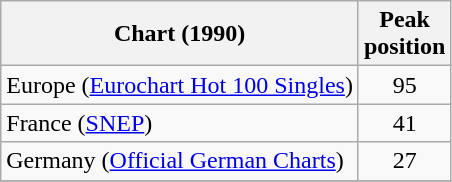<table class="wikitable sortable">
<tr>
<th>Chart (1990)</th>
<th>Peak<br>position</th>
</tr>
<tr>
<td>Europe (<a href='#'>Eurochart Hot 100 Singles</a>)</td>
<td align="center">95</td>
</tr>
<tr>
<td>France (<a href='#'>SNEP</a>)</td>
<td align="center">41</td>
</tr>
<tr>
<td>Germany (<a href='#'>Official German Charts</a>)</td>
<td align="center">27</td>
</tr>
<tr>
</tr>
</table>
